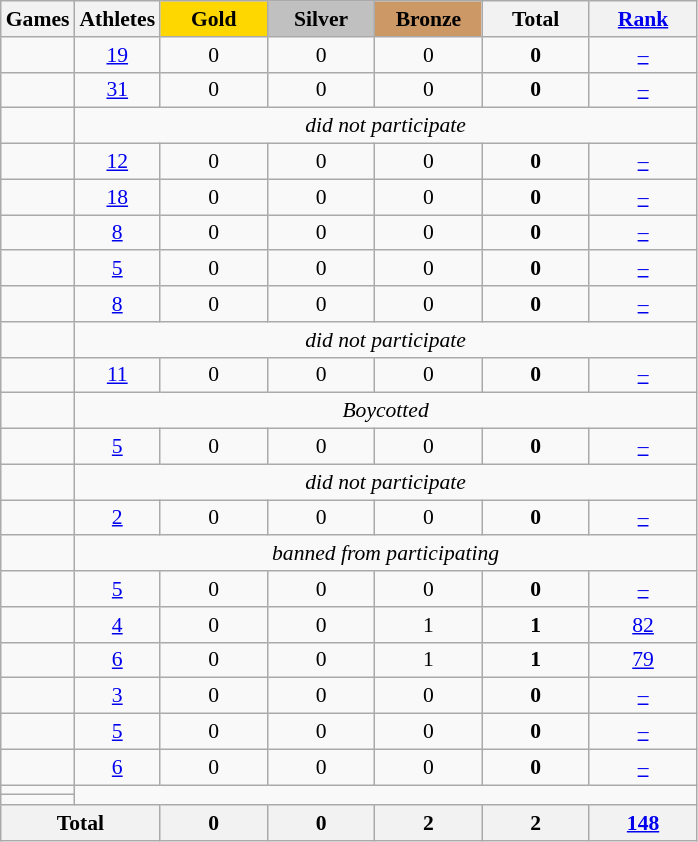<table class="wikitable" style="text-align:center; font-size:90%;">
<tr>
<th>Games</th>
<th>Athletes</th>
<td style="background:gold; width:4.5em; font-weight:bold;">Gold</td>
<td style="background:silver; width:4.5em; font-weight:bold;">Silver</td>
<td style="background:#cc9966; width:4.5em; font-weight:bold;">Bronze</td>
<th style="width:4.5em; font-weight:bold;">Total</th>
<th style="width:4.5em; font-weight:bold;"><a href='#'>Rank</a></th>
</tr>
<tr>
<td align=left></td>
<td><a href='#'>19</a></td>
<td>0</td>
<td>0</td>
<td>0</td>
<td><strong>0</strong></td>
<td><a href='#'>–</a></td>
</tr>
<tr>
<td align=left></td>
<td><a href='#'>31</a></td>
<td>0</td>
<td>0</td>
<td>0</td>
<td><strong>0</strong></td>
<td><a href='#'>–</a></td>
</tr>
<tr>
<td align=left></td>
<td colspan=6><em>did not participate</em></td>
</tr>
<tr>
<td align=left></td>
<td><a href='#'>12</a></td>
<td>0</td>
<td>0</td>
<td>0</td>
<td><strong>0</strong></td>
<td><a href='#'>–</a></td>
</tr>
<tr>
<td align=left></td>
<td><a href='#'>18</a></td>
<td>0</td>
<td>0</td>
<td>0</td>
<td><strong>0</strong></td>
<td><a href='#'>–</a></td>
</tr>
<tr>
<td align=left></td>
<td><a href='#'>8</a></td>
<td>0</td>
<td>0</td>
<td>0</td>
<td><strong>0</strong></td>
<td><a href='#'>–</a></td>
</tr>
<tr>
<td align=left></td>
<td><a href='#'>5</a></td>
<td>0</td>
<td>0</td>
<td>0</td>
<td><strong>0</strong></td>
<td><a href='#'>–</a></td>
</tr>
<tr>
<td align=left></td>
<td><a href='#'>8</a></td>
<td>0</td>
<td>0</td>
<td>0</td>
<td><strong>0</strong></td>
<td><a href='#'>–</a></td>
</tr>
<tr>
<td align=left></td>
<td colspan=6><em>did not participate</em></td>
</tr>
<tr>
<td align=left></td>
<td><a href='#'>11</a></td>
<td>0</td>
<td>0</td>
<td>0</td>
<td><strong>0</strong></td>
<td><a href='#'>–</a></td>
</tr>
<tr>
<td align=left></td>
<td colspan=6><em>Boycotted</em></td>
</tr>
<tr>
<td align=left></td>
<td><a href='#'>5</a></td>
<td>0</td>
<td>0</td>
<td>0</td>
<td><strong>0</strong></td>
<td><a href='#'>–</a></td>
</tr>
<tr>
<td align=left></td>
<td colspan=6><em>did not participate</em></td>
</tr>
<tr>
<td align=left></td>
<td><a href='#'>2</a></td>
<td>0</td>
<td>0</td>
<td>0</td>
<td><strong>0</strong></td>
<td><a href='#'>–</a></td>
</tr>
<tr>
<td align=left></td>
<td colspan=6><em>banned from participating</em></td>
</tr>
<tr>
<td align=left></td>
<td><a href='#'>5</a></td>
<td>0</td>
<td>0</td>
<td>0</td>
<td><strong>0</strong></td>
<td><a href='#'>–</a></td>
</tr>
<tr>
<td align=left></td>
<td><a href='#'>4</a></td>
<td>0</td>
<td>0</td>
<td>1</td>
<td><strong>1</strong></td>
<td><a href='#'>82</a></td>
</tr>
<tr>
<td align=left></td>
<td><a href='#'>6</a></td>
<td>0</td>
<td>0</td>
<td>1</td>
<td><strong>1</strong></td>
<td><a href='#'>79</a></td>
</tr>
<tr>
<td align=left></td>
<td><a href='#'>3</a></td>
<td>0</td>
<td>0</td>
<td>0</td>
<td><strong>0</strong></td>
<td><a href='#'>–</a></td>
</tr>
<tr>
<td align=left></td>
<td><a href='#'>5</a></td>
<td>0</td>
<td>0</td>
<td>0</td>
<td><strong>0</strong></td>
<td><a href='#'>–</a></td>
</tr>
<tr>
<td align=left></td>
<td><a href='#'>6</a></td>
<td>0</td>
<td>0</td>
<td>0</td>
<td><strong>0</strong></td>
<td><a href='#'>–</a></td>
</tr>
<tr>
<td align=left></td>
</tr>
<tr>
<td align=left></td>
</tr>
<tr>
<th colspan=2>Total</th>
<th>0</th>
<th>0</th>
<th>2</th>
<th>2</th>
<th><a href='#'>148</a></th>
</tr>
</table>
